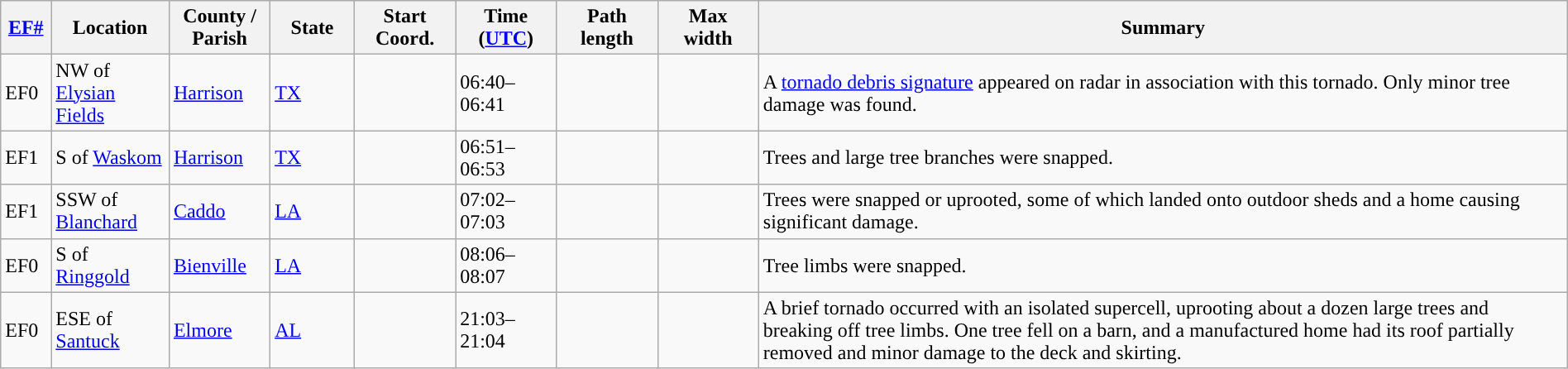<table class="wikitable sortable" style="width:100%;">
<tr>
<th scope="col"  style="width:3%; text-align:center;"><a href='#'>EF#</a></th>
<th scope="col"  style="width:7%; text-align:center;" class="unsortable">Location</th>
<th scope="col"  style="width:6%; text-align:center;" class="unsortable">County / Parish</th>
<th scope="col"  style="width:5%; text-align:center;">State</th>
<th scope="col"  style="width:6%; text-align:center;">Start Coord.</th>
<th scope="col"  style="width:6%; text-align:center;">Time (<a href='#'>UTC</a>)</th>
<th scope="col"  style="width:6%; text-align:center;">Path length</th>
<th scope="col"  style="width:6%; text-align:center;">Max width</th>
<th scope="col" class="unsortable" style="width:48%; text-align:center;">Summary</th>
</tr>
<tr>
<td>EF0</td>
<td>NW of <a href='#'>Elysian Fields</a></td>
<td><a href='#'>Harrison</a></td>
<td><a href='#'>TX</a></td>
<td></td>
<td>06:40–06:41</td>
<td></td>
<td></td>
<td>A <a href='#'>tornado debris signature</a> appeared on radar in association with this tornado. Only minor tree damage was found.</td>
</tr>
<tr>
<td>EF1</td>
<td>S of <a href='#'>Waskom</a></td>
<td><a href='#'>Harrison</a></td>
<td><a href='#'>TX</a></td>
<td></td>
<td>06:51–06:53</td>
<td></td>
<td></td>
<td>Trees and large tree branches were snapped.</td>
</tr>
<tr>
<td>EF1</td>
<td>SSW of <a href='#'>Blanchard</a></td>
<td><a href='#'>Caddo</a></td>
<td><a href='#'>LA</a></td>
<td></td>
<td>07:02–07:03</td>
<td></td>
<td></td>
<td>Trees were snapped or uprooted, some of which landed onto outdoor sheds and a home causing significant damage.</td>
</tr>
<tr>
<td>EF0</td>
<td>S of <a href='#'>Ringgold</a></td>
<td><a href='#'>Bienville</a></td>
<td><a href='#'>LA</a></td>
<td></td>
<td>08:06–08:07</td>
<td></td>
<td></td>
<td>Tree limbs were snapped.</td>
</tr>
<tr>
<td>EF0</td>
<td>ESE of <a href='#'>Santuck</a></td>
<td><a href='#'>Elmore</a></td>
<td><a href='#'>AL</a></td>
<td></td>
<td>21:03–21:04</td>
<td></td>
<td></td>
<td>A brief tornado occurred with an isolated supercell, uprooting about a dozen large trees and breaking off tree limbs. One tree fell on a barn, and a manufactured home had its roof partially removed and minor damage to the deck and skirting.</td>
</tr>
</table>
